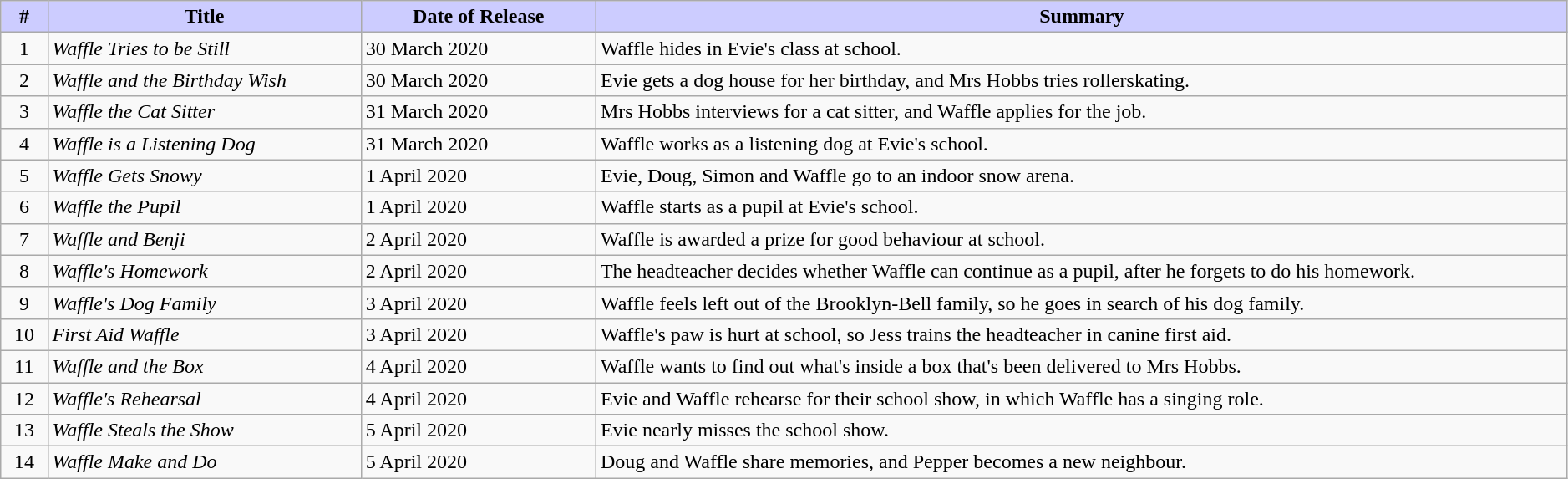<table class="wikitable" style="width:99%;">
<tr>
<th style="background:#ccf; width:3%;">#</th>
<th style="background:#ccf; width:20%;">Title</th>
<th style="background:#ccf; width:15%;">Date of Release</th>
<th style="background:#ccf;">Summary</th>
</tr>
<tr>
<td style="text-align:center;">1</td>
<td><em>Waffle Tries to be Still</em></td>
<td>30 March 2020</td>
<td>Waffle hides in Evie's class at school.</td>
</tr>
<tr>
<td style="text-align:center;">2</td>
<td><em>Waffle and the Birthday Wish</em></td>
<td>30 March 2020</td>
<td>Evie gets a dog house for her birthday, and Mrs Hobbs tries rollerskating.</td>
</tr>
<tr>
<td style="text-align:center;">3</td>
<td><em>Waffle the Cat Sitter</em></td>
<td>31 March 2020</td>
<td>Mrs Hobbs interviews for a cat sitter, and Waffle applies for the job.</td>
</tr>
<tr>
<td style="text-align:center;">4</td>
<td><em>Waffle is a Listening Dog</em></td>
<td>31 March 2020</td>
<td>Waffle works as a listening dog at Evie's school.</td>
</tr>
<tr>
<td style="text-align:center;">5</td>
<td><em>Waffle Gets Snowy</em></td>
<td>1 April 2020</td>
<td>Evie, Doug, Simon and Waffle go to an indoor snow arena.</td>
</tr>
<tr>
<td style="text-align:center;">6</td>
<td><em>Waffle the Pupil</em></td>
<td>1 April 2020</td>
<td>Waffle starts as a pupil at Evie's school.</td>
</tr>
<tr>
<td style="text-align:center;">7</td>
<td><em>Waffle and Benji</em></td>
<td>2 April 2020</td>
<td>Waffle is awarded a prize for good behaviour at school.</td>
</tr>
<tr>
<td style="text-align:center;">8</td>
<td><em>Waffle's Homework</em></td>
<td>2 April 2020</td>
<td>The headteacher decides whether Waffle can continue as a pupil, after he forgets to do his homework.</td>
</tr>
<tr>
<td style="text-align:center;">9</td>
<td><em>Waffle's Dog Family</em></td>
<td>3 April 2020</td>
<td>Waffle feels left out of the Brooklyn-Bell family, so he goes in search of his dog family.</td>
</tr>
<tr>
<td style="text-align:center;">10</td>
<td><em>First Aid Waffle</em></td>
<td>3 April 2020</td>
<td>Waffle's paw is hurt at school, so Jess trains the headteacher in canine first aid.</td>
</tr>
<tr>
<td style="text-align:center;">11</td>
<td><em>Waffle and the Box</em></td>
<td>4 April 2020</td>
<td>Waffle wants to find out what's inside a box that's been delivered to Mrs Hobbs.</td>
</tr>
<tr>
<td style="text-align:center;">12</td>
<td><em>Waffle's Rehearsal</em></td>
<td>4 April 2020</td>
<td>Evie and Waffle rehearse for their school show, in which Waffle has a singing role.</td>
</tr>
<tr>
<td style="text-align:center;">13</td>
<td><em>Waffle Steals the Show</em></td>
<td>5 April 2020</td>
<td>Evie nearly misses the school show.</td>
</tr>
<tr>
<td style="text-align:center;">14</td>
<td><em>Waffle Make and Do</em></td>
<td>5 April 2020</td>
<td>Doug and Waffle share memories, and Pepper becomes a new neighbour.</td>
</tr>
</table>
